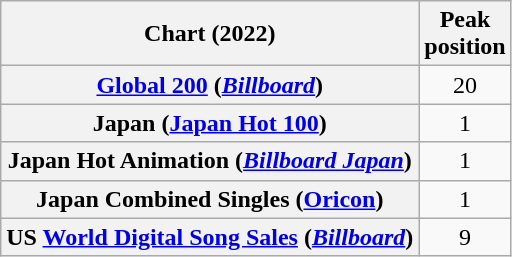<table class="wikitable sortable plainrowheaders" style="text-align:center">
<tr>
<th>Chart (2022)</th>
<th>Peak<br>position</th>
</tr>
<tr>
<th scope="row"><a href='#'>Global 200</a> (<em><a href='#'>Billboard</a></em>)</th>
<td>20</td>
</tr>
<tr>
<th scope="row">Japan (<a href='#'>Japan Hot 100</a>)</th>
<td>1</td>
</tr>
<tr>
<th scope="row">Japan Hot Animation (<em><a href='#'>Billboard Japan</a></em>)</th>
<td>1</td>
</tr>
<tr>
<th scope="row">Japan Combined Singles (<a href='#'>Oricon</a>)</th>
<td>1</td>
</tr>
<tr>
<th scope="row">US <a href='#'>World Digital Song Sales</a> (<em><a href='#'>Billboard</a></em>)</th>
<td>9</td>
</tr>
</table>
